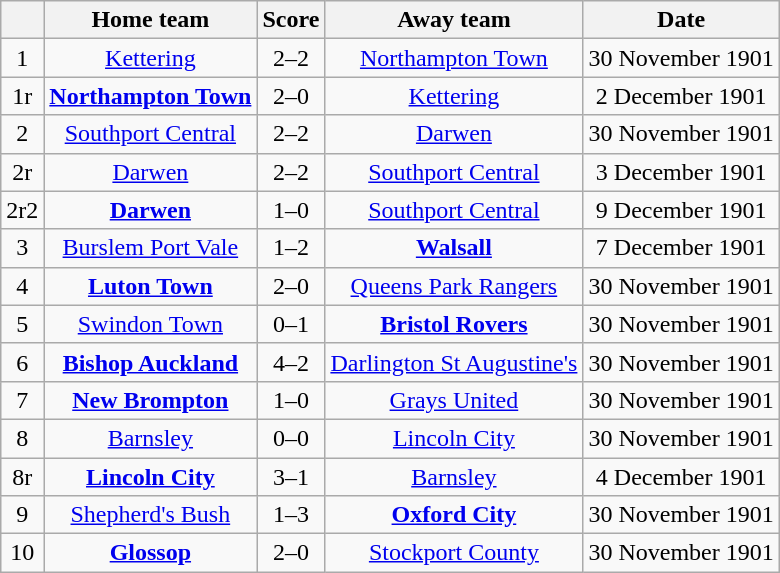<table class="wikitable" style="text-align:center">
<tr>
<th></th>
<th>Home team</th>
<th>Score</th>
<th>Away team</th>
<th>Date</th>
</tr>
<tr>
<td>1</td>
<td><a href='#'>Kettering</a></td>
<td>2–2</td>
<td><a href='#'>Northampton Town</a></td>
<td>30 November 1901</td>
</tr>
<tr>
<td>1r</td>
<td><strong><a href='#'>Northampton Town</a></strong></td>
<td>2–0</td>
<td><a href='#'>Kettering</a></td>
<td>2 December 1901</td>
</tr>
<tr>
<td>2</td>
<td><a href='#'>Southport Central</a></td>
<td>2–2</td>
<td><a href='#'>Darwen</a></td>
<td>30 November 1901</td>
</tr>
<tr>
<td>2r</td>
<td><a href='#'>Darwen</a></td>
<td>2–2</td>
<td><a href='#'>Southport Central</a></td>
<td>3 December 1901</td>
</tr>
<tr>
<td>2r2</td>
<td><strong><a href='#'>Darwen</a></strong></td>
<td>1–0</td>
<td><a href='#'>Southport Central</a></td>
<td>9 December 1901</td>
</tr>
<tr>
<td>3</td>
<td><a href='#'>Burslem Port Vale</a></td>
<td>1–2</td>
<td><strong><a href='#'>Walsall</a></strong></td>
<td>7 December 1901</td>
</tr>
<tr>
<td>4</td>
<td><strong><a href='#'>Luton Town</a></strong></td>
<td>2–0</td>
<td><a href='#'>Queens Park Rangers</a></td>
<td>30 November 1901</td>
</tr>
<tr>
<td>5</td>
<td><a href='#'>Swindon Town</a></td>
<td>0–1</td>
<td><strong><a href='#'>Bristol Rovers</a></strong></td>
<td>30 November 1901</td>
</tr>
<tr>
<td>6</td>
<td><strong><a href='#'>Bishop Auckland</a></strong></td>
<td>4–2</td>
<td><a href='#'>Darlington St Augustine's</a></td>
<td>30 November 1901</td>
</tr>
<tr>
<td>7</td>
<td><strong><a href='#'>New Brompton</a></strong></td>
<td>1–0</td>
<td><a href='#'>Grays United</a></td>
<td>30 November 1901</td>
</tr>
<tr>
<td>8</td>
<td><a href='#'>Barnsley</a></td>
<td>0–0</td>
<td><a href='#'>Lincoln City</a></td>
<td>30 November 1901</td>
</tr>
<tr>
<td>8r</td>
<td><strong><a href='#'>Lincoln City</a></strong></td>
<td>3–1</td>
<td><a href='#'>Barnsley</a></td>
<td>4 December 1901</td>
</tr>
<tr>
<td>9</td>
<td><a href='#'>Shepherd's Bush</a></td>
<td>1–3</td>
<td><strong><a href='#'>Oxford City</a></strong></td>
<td>30 November 1901</td>
</tr>
<tr>
<td>10</td>
<td><strong><a href='#'>Glossop</a></strong></td>
<td>2–0</td>
<td><a href='#'>Stockport County</a></td>
<td>30 November 1901</td>
</tr>
</table>
